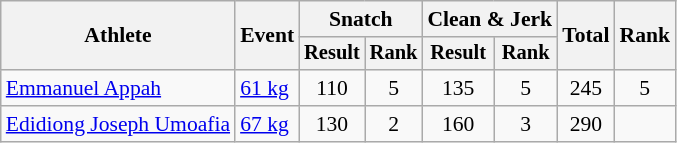<table class="wikitable" style="font-size:90%">
<tr>
<th rowspan=2>Athlete</th>
<th rowspan=2>Event</th>
<th colspan="2">Snatch</th>
<th colspan="2">Clean & Jerk</th>
<th rowspan="2">Total</th>
<th rowspan="2">Rank</th>
</tr>
<tr style="font-size:95%">
<th>Result</th>
<th>Rank</th>
<th>Result</th>
<th>Rank</th>
</tr>
<tr align=center>
<td align=left><a href='#'>Emmanuel Appah</a></td>
<td align=left><a href='#'>61 kg</a></td>
<td>110</td>
<td>5</td>
<td>135</td>
<td>5</td>
<td>245</td>
<td>5</td>
</tr>
<tr align=center>
<td align=left><a href='#'>Edidiong Joseph Umoafia</a></td>
<td align=left><a href='#'>67 kg</a></td>
<td>130</td>
<td>2</td>
<td>160</td>
<td>3</td>
<td>290</td>
<td></td>
</tr>
</table>
